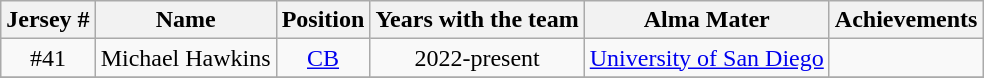<table class="wikitable" style="text-align:center">
<tr>
<th>Jersey #</th>
<th>Name</th>
<th>Position</th>
<th>Years with the team</th>
<th>Alma Mater</th>
<th>Achievements</th>
</tr>
<tr>
<td>#41</td>
<td>Michael Hawkins</td>
<td><a href='#'>CB</a></td>
<td>2022-present</td>
<td><a href='#'>University of San Diego</a></td>
<td></td>
</tr>
<tr>
</tr>
</table>
